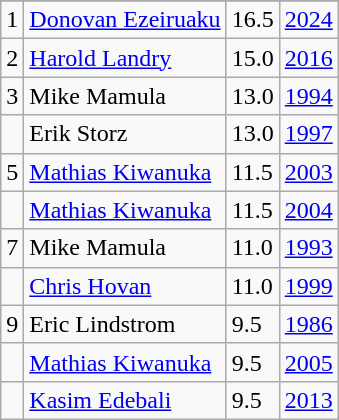<table class="wikitable">
<tr>
</tr>
<tr>
<td>1</td>
<td><a href='#'>Donovan Ezeiruaku</a></td>
<td>16.5</td>
<td><a href='#'>2024</a></td>
</tr>
<tr>
<td>2</td>
<td><a href='#'>Harold Landry</a></td>
<td>15.0</td>
<td><a href='#'>2016</a></td>
</tr>
<tr>
<td>3</td>
<td>Mike Mamula</td>
<td>13.0</td>
<td><a href='#'>1994</a></td>
</tr>
<tr>
<td></td>
<td>Erik Storz</td>
<td>13.0</td>
<td><a href='#'>1997</a></td>
</tr>
<tr>
<td>5</td>
<td><a href='#'>Mathias Kiwanuka</a></td>
<td>11.5</td>
<td><a href='#'>2003</a></td>
</tr>
<tr>
<td></td>
<td><a href='#'>Mathias Kiwanuka</a></td>
<td>11.5</td>
<td><a href='#'>2004</a></td>
</tr>
<tr>
<td>7</td>
<td>Mike Mamula</td>
<td>11.0</td>
<td><a href='#'>1993</a></td>
</tr>
<tr>
<td></td>
<td><a href='#'>Chris Hovan</a></td>
<td>11.0</td>
<td><a href='#'>1999</a></td>
</tr>
<tr>
<td>9</td>
<td>Eric Lindstrom</td>
<td>9.5</td>
<td><a href='#'>1986</a></td>
</tr>
<tr>
<td></td>
<td><a href='#'>Mathias Kiwanuka</a></td>
<td>9.5</td>
<td><a href='#'>2005</a></td>
</tr>
<tr>
<td></td>
<td><a href='#'>Kasim Edebali</a></td>
<td>9.5</td>
<td><a href='#'>2013</a></td>
</tr>
</table>
